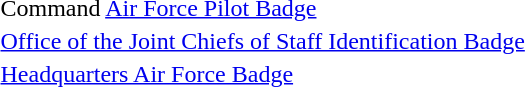<table>
<tr>
<td align=center></td>
<td>Command <a href='#'>Air Force Pilot Badge</a></td>
</tr>
<tr>
<td align=center></td>
<td><a href='#'>Office of the Joint Chiefs of Staff Identification Badge</a></td>
</tr>
<tr>
<td align=center></td>
<td><a href='#'>Headquarters Air Force Badge</a></td>
</tr>
</table>
